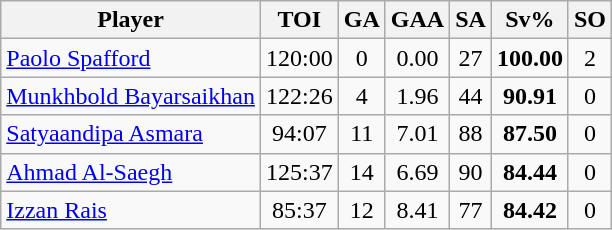<table class="wikitable sortable" style="text-align:center;">
<tr>
<th>Player</th>
<th>TOI</th>
<th>GA</th>
<th>GAA</th>
<th>SA</th>
<th>Sv%</th>
<th>SO</th>
</tr>
<tr>
<td style="text-align:left;"> <a href='#'>Paolo Spafford</a></td>
<td>120:00</td>
<td>0</td>
<td>0.00</td>
<td>27</td>
<td><strong>100.00</strong></td>
<td>2</td>
</tr>
<tr>
<td style="text-align:left;"> <a href='#'>Munkhbold Bayarsaikhan</a></td>
<td>122:26</td>
<td>4</td>
<td>1.96</td>
<td>44</td>
<td><strong>90.91</strong></td>
<td>0</td>
</tr>
<tr>
<td style="text-align:left;"> <a href='#'>Satyaandipa Asmara</a></td>
<td>94:07</td>
<td>11</td>
<td>7.01</td>
<td>88</td>
<td><strong>87.50</strong></td>
<td>0</td>
</tr>
<tr>
<td style="text-align:left;"> <a href='#'>Ahmad Al-Saegh</a></td>
<td>125:37</td>
<td>14</td>
<td>6.69</td>
<td>90</td>
<td><strong>84.44</strong></td>
<td>0</td>
</tr>
<tr>
<td style="text-align:left;"> <a href='#'>Izzan Rais</a></td>
<td>85:37</td>
<td>12</td>
<td>8.41</td>
<td>77</td>
<td><strong>84.42</strong></td>
<td>0</td>
</tr>
</table>
